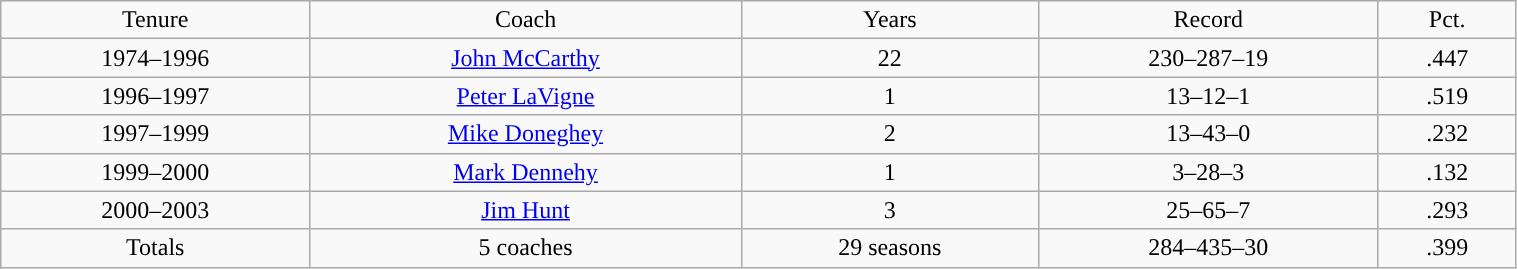<table class="wikitable" width="80%">
<tr align="center">
<td>Tenure</td>
<td>Coach</td>
<td>Years</td>
<td>Record</td>
<td>Pct.</td>
</tr>
<tr align="center">
<td>1974–1996</td>
<td><a href='#'>John McCarthy</a></td>
<td>22</td>
<td>230–287–19</td>
<td>.447</td>
</tr>
<tr align="center">
<td>1996–1997</td>
<td><a href='#'>Peter LaVigne</a></td>
<td>1</td>
<td>13–12–1</td>
<td>.519</td>
</tr>
<tr align="center">
<td>1997–1999</td>
<td><a href='#'>Mike Doneghey</a></td>
<td>2</td>
<td>13–43–0</td>
<td>.232</td>
</tr>
<tr align="center">
<td>1999–2000</td>
<td><a href='#'>Mark Dennehy</a></td>
<td>1</td>
<td>3–28–3</td>
<td>.132</td>
</tr>
<tr align="center">
<td>2000–2003</td>
<td><a href='#'>Jim Hunt</a></td>
<td>3</td>
<td>25–65–7</td>
<td>.293</td>
</tr>
<tr align="center">
<td>Totals</td>
<td>5 coaches</td>
<td>29 seasons</td>
<td>284–435–30</td>
<td>.399</td>
</tr>
</table>
